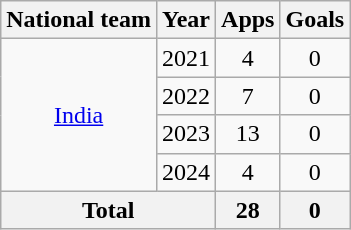<table class="wikitable" style="text-align:center">
<tr>
<th>National team</th>
<th>Year</th>
<th>Apps</th>
<th>Goals</th>
</tr>
<tr>
<td rowspan="4"><a href='#'>India</a></td>
<td>2021</td>
<td>4</td>
<td>0</td>
</tr>
<tr>
<td>2022</td>
<td>7</td>
<td>0</td>
</tr>
<tr>
<td>2023</td>
<td>13</td>
<td>0</td>
</tr>
<tr>
<td>2024</td>
<td>4</td>
<td>0</td>
</tr>
<tr>
<th colspan="2">Total</th>
<th>28</th>
<th>0</th>
</tr>
</table>
